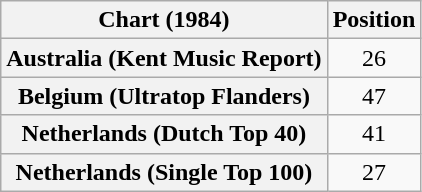<table class="wikitable sortable plainrowheaders" style="text-align:center;">
<tr>
<th>Chart (1984)</th>
<th>Position</th>
</tr>
<tr>
<th scope="row">Australia (Kent Music Report)</th>
<td>26</td>
</tr>
<tr>
<th scope="row">Belgium (Ultratop Flanders)</th>
<td>47</td>
</tr>
<tr>
<th scope="row">Netherlands (Dutch Top 40)</th>
<td>41</td>
</tr>
<tr>
<th scope="row">Netherlands (Single Top 100)</th>
<td>27</td>
</tr>
</table>
